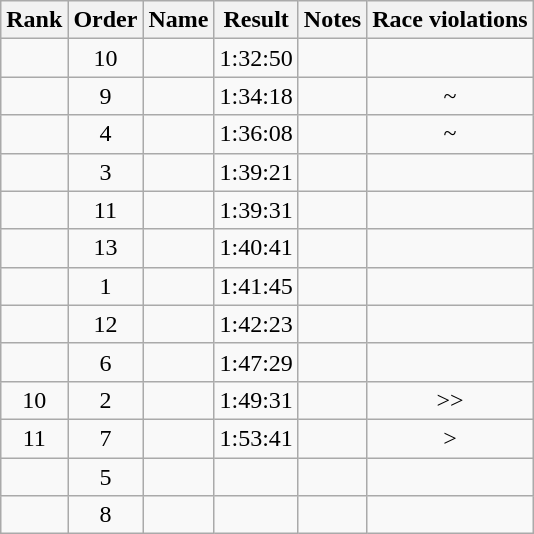<table class="wikitable sortable" style="text-align:center">
<tr>
<th>Rank</th>
<th>Order</th>
<th>Name</th>
<th>Result</th>
<th>Notes</th>
<th>Race violations</th>
</tr>
<tr>
<td></td>
<td>10</td>
<td align="left"></td>
<td>1:32:50</td>
<td></td>
<td></td>
</tr>
<tr>
<td></td>
<td>9</td>
<td align="left"></td>
<td>1:34:18</td>
<td></td>
<td>~</td>
</tr>
<tr>
<td></td>
<td>4</td>
<td align="left"></td>
<td>1:36:08</td>
<td></td>
<td>~</td>
</tr>
<tr>
<td></td>
<td>3</td>
<td align="left"></td>
<td>1:39:21</td>
<td></td>
<td></td>
</tr>
<tr>
<td></td>
<td>11</td>
<td align="left"></td>
<td>1:39:31</td>
<td></td>
<td></td>
</tr>
<tr>
<td></td>
<td>13</td>
<td align="left"></td>
<td>1:40:41</td>
<td></td>
<td></td>
</tr>
<tr>
<td></td>
<td>1</td>
<td align="left"></td>
<td>1:41:45</td>
<td></td>
<td></td>
</tr>
<tr>
<td></td>
<td>12</td>
<td align="left"></td>
<td>1:42:23</td>
<td></td>
<td></td>
</tr>
<tr>
<td></td>
<td>6</td>
<td align="left"></td>
<td>1:47:29</td>
<td></td>
<td></td>
</tr>
<tr>
<td>10</td>
<td>2</td>
<td align="left"></td>
<td>1:49:31</td>
<td></td>
<td>>></td>
</tr>
<tr>
<td>11</td>
<td>7</td>
<td align="left"></td>
<td>1:53:41</td>
<td></td>
<td>></td>
</tr>
<tr>
<td></td>
<td>5</td>
<td align="left"></td>
<td></td>
<td></td>
<td></td>
</tr>
<tr>
<td></td>
<td>8</td>
<td align="left"></td>
<td></td>
<td></td>
<td></td>
</tr>
</table>
